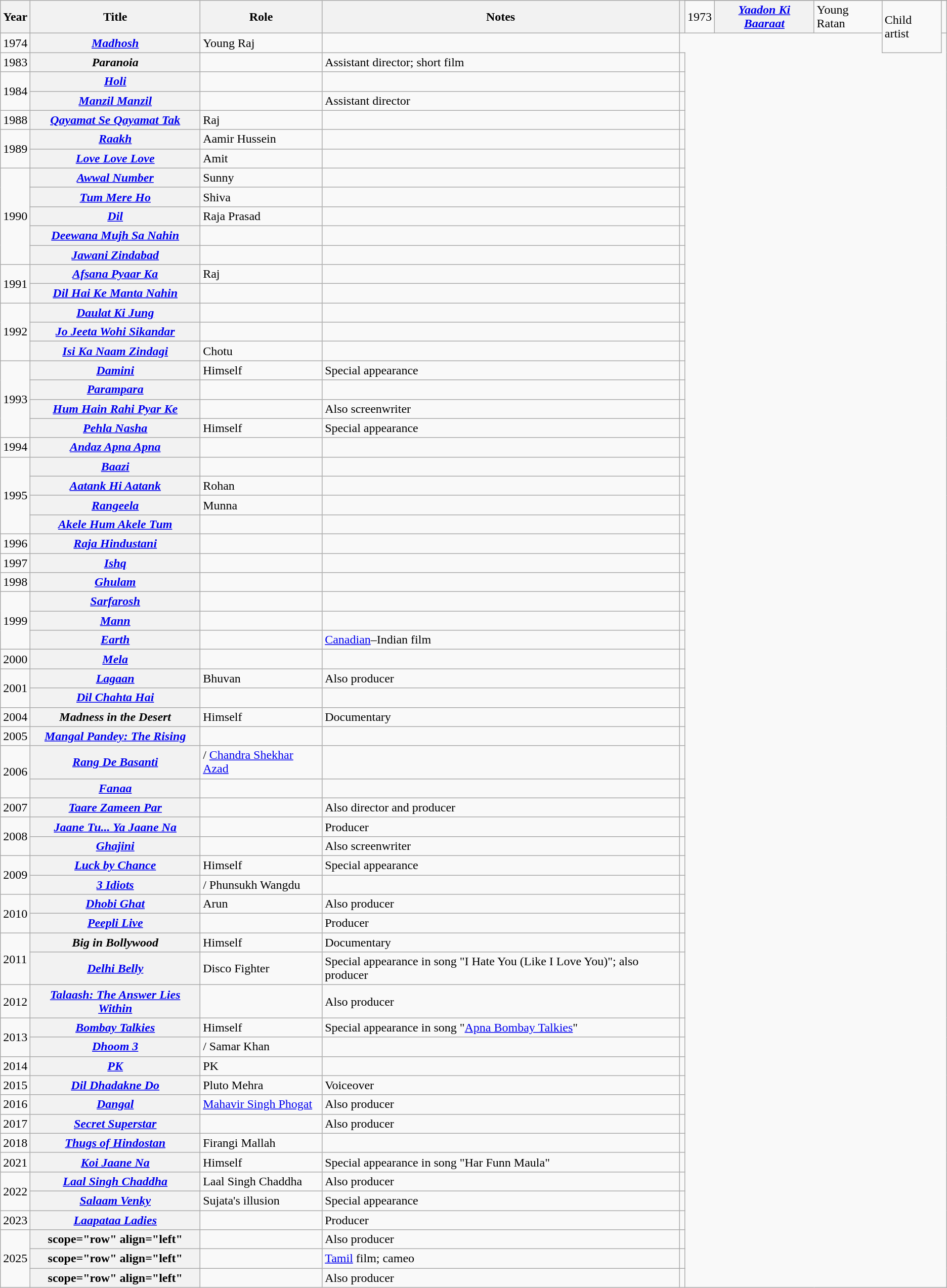<table class="wikitable sortable plainrowheaders">
<tr>
<th rowspan="2" scope="col">Year</th>
<th rowspan="2" scope="col">Title</th>
<th rowspan="2" scope="col">Role</th>
<th rowspan="2" scope="col" class="unsortable">Notes</th>
<th rowspan="2" scope="col" class="unsortable"></th>
</tr>
<tr>
<td>1973</td>
<th scope="row" align="left"><em><a href='#'>Yaadon Ki Baaraat</a></em></th>
<td>Young Ratan</td>
<td rowspan="2">Child artist</td>
<td></td>
</tr>
<tr>
<td>1974</td>
<th scope="row" align="left"><em><a href='#'>Madhosh</a></em></th>
<td>Young Raj</td>
<td style="text-align: center;"></td>
</tr>
<tr>
<td>1983</td>
<th scope="row" align="left"><em>Paranoia</em></th>
<td></td>
<td>Assistant director; short film</td>
<td style="text-align: center;"></td>
</tr>
<tr>
<td rowspan="2">1984</td>
<th scope="row" align="left"><em><a href='#'>Holi</a></em></th>
<td></td>
<td></td>
<td style="text-align: center;"></td>
</tr>
<tr>
<th scope="row" align="left"><em><a href='#'>Manzil Manzil</a></em></th>
<td></td>
<td>Assistant director</td>
<td style="text-align: center;"></td>
</tr>
<tr>
<td>1988</td>
<th scope="row" align="left"><em><a href='#'>Qayamat Se Qayamat Tak</a></em></th>
<td>Raj</td>
<td></td>
<td style="text-align: center;"></td>
</tr>
<tr>
<td rowspan="2">1989</td>
<th scope="row" align="left"><em><a href='#'>Raakh</a></em></th>
<td>Aamir Hussein</td>
<td></td>
<td style="text-align: center;"></td>
</tr>
<tr>
<th scope="row" align="left"><em><a href='#'>Love Love Love</a></em></th>
<td>Amit</td>
<td></td>
<td style="text-align: center;"></td>
</tr>
<tr>
<td rowspan="5">1990</td>
<th scope="row" align="left"><em><a href='#'>Awwal Number</a></em></th>
<td>Sunny</td>
<td></td>
<td style="text-align: center;"></td>
</tr>
<tr>
<th scope="row" align="left"><em><a href='#'>Tum Mere Ho</a></em></th>
<td>Shiva</td>
<td></td>
<td style="text-align: center;"></td>
</tr>
<tr>
<th scope="row" align="left"><em><a href='#'>Dil</a></em></th>
<td>Raja Prasad</td>
<td></td>
<td style="text-align: center;"></td>
</tr>
<tr>
<th scope="row" align="left"><em><a href='#'>Deewana Mujh Sa Nahin</a></em></th>
<td></td>
<td></td>
<td style="text-align: center;"></td>
</tr>
<tr>
<th scope="row" align="left"><em><a href='#'>Jawani Zindabad</a></em></th>
<td></td>
<td></td>
<td style="text-align: center;"></td>
</tr>
<tr>
<td rowspan="2">1991</td>
<th scope="row" align="left"><em><a href='#'>Afsana Pyaar Ka</a></em></th>
<td>Raj</td>
<td></td>
<td style="text-align: center;"></td>
</tr>
<tr>
<th scope="row" align="left"><em><a href='#'>Dil Hai Ke Manta Nahin</a></em></th>
<td></td>
<td></td>
<td style="text-align: center;"></td>
</tr>
<tr>
<td rowspan="3">1992</td>
<th scope="row" align="left"><em><a href='#'>Daulat Ki Jung</a></em></th>
<td></td>
<td></td>
<td style="text-align: center;"></td>
</tr>
<tr>
<th scope="row" align="left"><em><a href='#'>Jo Jeeta Wohi Sikandar</a></em></th>
<td></td>
<td></td>
<td style="text-align: center;"></td>
</tr>
<tr>
<th scope="row" align="left"><em><a href='#'>Isi Ka Naam Zindagi</a></em></th>
<td>Chotu</td>
<td></td>
<td style="text-align: center;"></td>
</tr>
<tr>
<td rowspan="4">1993</td>
<th scope="row" align="left"><em><a href='#'>Damini</a></em></th>
<td>Himself</td>
<td>Special appearance</td>
<td style="text-align: center;"></td>
</tr>
<tr>
<th scope="row" align="left"><em><a href='#'>Parampara</a></em></th>
<td></td>
<td></td>
<td style="text-align: center;"></td>
</tr>
<tr>
<th scope="row" align="left"><em><a href='#'>Hum Hain Rahi Pyar Ke</a></em></th>
<td></td>
<td>Also screenwriter</td>
<td style="text-align: center;"></td>
</tr>
<tr>
<th scope="row" align="left"><em><a href='#'>Pehla Nasha</a></em></th>
<td>Himself</td>
<td>Special appearance</td>
<td style="text-align: center;"></td>
</tr>
<tr>
<td>1994</td>
<th scope="row" align="left"><em><a href='#'>Andaz Apna Apna</a></em></th>
<td></td>
<td></td>
<td style="text-align: center;"></td>
</tr>
<tr>
<td rowspan="4">1995</td>
<th scope="row" align="left"><em><a href='#'>Baazi</a></em></th>
<td></td>
<td></td>
<td style="text-align: center;"></td>
</tr>
<tr>
<th scope="row" align="left"><em><a href='#'>Aatank Hi Aatank</a></em></th>
<td>Rohan</td>
<td></td>
<td style="text-align: center;"></td>
</tr>
<tr>
<th scope="row" align="left"><em><a href='#'>Rangeela</a></em></th>
<td>Munna</td>
<td></td>
<td style="text-align: center;"></td>
</tr>
<tr>
<th scope="row" align="left"><em><a href='#'>Akele Hum Akele Tum</a></em></th>
<td></td>
<td></td>
<td style="text-align: center;"></td>
</tr>
<tr>
<td>1996</td>
<th scope="row" align="left"><em><a href='#'>Raja Hindustani</a></em></th>
<td></td>
<td></td>
<td style="text-align: center;"></td>
</tr>
<tr>
<td>1997</td>
<th scope="row" align="left"><em><a href='#'>Ishq</a></em></th>
<td></td>
<td></td>
<td style="text-align: center;"></td>
</tr>
<tr>
<td>1998</td>
<th scope="row" align="left"><em><a href='#'>Ghulam</a></em></th>
<td></td>
<td></td>
<td style="text-align: center;"></td>
</tr>
<tr>
<td rowspan="3">1999</td>
<th scope="row" align="left"><em><a href='#'>Sarfarosh</a></em></th>
<td></td>
<td></td>
<td style="text-align: center;"></td>
</tr>
<tr>
<th scope="row" align="left"><em><a href='#'>Mann</a></em></th>
<td></td>
<td></td>
<td style="text-align: center;"></td>
</tr>
<tr>
<th scope="row" align="left"><em><a href='#'>Earth</a></em></th>
<td></td>
<td><a href='#'>Canadian</a>–Indian film</td>
<td style="text-align: center;"></td>
</tr>
<tr>
<td>2000</td>
<th scope="row" align="left"><em><a href='#'>Mela</a></em></th>
<td></td>
<td></td>
<td style="text-align: center;"></td>
</tr>
<tr>
<td rowspan="2">2001</td>
<th scope="row" align="left"><em><a href='#'>Lagaan</a></em></th>
<td>Bhuvan</td>
<td>Also producer</td>
<td style="text-align: center;"></td>
</tr>
<tr>
<th scope="row" align="left"><em><a href='#'>Dil Chahta Hai</a></em></th>
<td></td>
<td></td>
<td style="text-align: center;"></td>
</tr>
<tr>
<td>2004</td>
<th scope="row" align="left"><em>Madness in the Desert</em></th>
<td>Himself</td>
<td>Documentary</td>
<td style="text-align: center;"></td>
</tr>
<tr>
<td>2005</td>
<th scope="row" align="left"><em><a href='#'>Mangal Pandey: The Rising</a></em></th>
<td></td>
<td></td>
<td style="text-align: center;"></td>
</tr>
<tr>
<td rowspan="2">2006</td>
<th scope="row" align="left"><em><a href='#'>Rang De Basanti</a></em></th>
<td> / <a href='#'>Chandra Shekhar Azad</a></td>
<td></td>
<td style="text-align: center;"></td>
</tr>
<tr>
<th scope="row" align="left"><em><a href='#'>Fanaa</a></em></th>
<td></td>
<td></td>
<td style="text-align: center;"></td>
</tr>
<tr>
<td>2007</td>
<th scope="row" align="left"><em><a href='#'>Taare Zameen Par</a></em></th>
<td></td>
<td>Also director and producer</td>
<td style="text-align: center;"></td>
</tr>
<tr>
<td rowspan="2">2008</td>
<th scope="row" align="left"><em><a href='#'>Jaane Tu... Ya Jaane Na</a></em></th>
<td></td>
<td>Producer</td>
<td style="text-align: center;"></td>
</tr>
<tr>
<th scope="row" align="left"><em><a href='#'>Ghajini</a></em></th>
<td></td>
<td>Also screenwriter</td>
<td style="text-align: center;"></td>
</tr>
<tr>
<td rowspan="2">2009</td>
<th scope="row" align="left"><em><a href='#'>Luck by Chance</a></em></th>
<td>Himself</td>
<td>Special appearance</td>
<td style="text-align: center;"></td>
</tr>
<tr>
<th scope="row" align="left"><em><a href='#'>3 Idiots</a></em></th>
<td> / Phunsukh Wangdu</td>
<td></td>
<td style="text-align: center;"></td>
</tr>
<tr>
<td rowspan="2">2010</td>
<th scope="row" align="left"><em><a href='#'>Dhobi Ghat</a></em></th>
<td>Arun</td>
<td>Also producer</td>
<td style="text-align: center;"></td>
</tr>
<tr>
<th scope="row" align="left"><em><a href='#'>Peepli Live</a></em></th>
<td></td>
<td>Producer</td>
<td style="text-align: center;"></td>
</tr>
<tr>
<td rowspan="2">2011</td>
<th scope="row" align="left"><em>Big in Bollywood</em></th>
<td>Himself</td>
<td>Documentary</td>
<td style="text-align: center;"></td>
</tr>
<tr>
<th scope="row" align="left"><em><a href='#'>Delhi Belly</a></em></th>
<td>Disco Fighter</td>
<td>Special appearance in song "I Hate You (Like I Love You)"; also producer</td>
<td style="text-align: center;"></td>
</tr>
<tr>
<td>2012</td>
<th scope="row" align="left"><em><a href='#'>Talaash: The Answer Lies Within</a></em></th>
<td></td>
<td>Also producer</td>
<td style="text-align: center;"></td>
</tr>
<tr>
<td rowspan="2">2013</td>
<th scope="row" align="left"><em><a href='#'>Bombay Talkies</a></em></th>
<td>Himself</td>
<td>Special appearance in song "<a href='#'>Apna Bombay Talkies</a>"</td>
<td style="text-align: center;"></td>
</tr>
<tr>
<th scope="row" align="left"><em><a href='#'>Dhoom 3</a></em></th>
<td> / Samar Khan</td>
<td></td>
<td style="text-align: center;"></td>
</tr>
<tr>
<td>2014</td>
<th scope="row" align="left"><em><a href='#'>PK</a></em></th>
<td>PK</td>
<td></td>
<td style="text-align: center;"></td>
</tr>
<tr>
<td>2015</td>
<th scope="row" align="left"><em><a href='#'>Dil Dhadakne Do</a></em></th>
<td>Pluto Mehra</td>
<td>Voiceover</td>
<td style="text-align: center;"></td>
</tr>
<tr>
<td>2016</td>
<th scope="row" align="left"><em><a href='#'>Dangal</a></em></th>
<td><a href='#'>Mahavir Singh Phogat</a></td>
<td>Also producer</td>
<td style="text-align: center;"></td>
</tr>
<tr>
<td>2017</td>
<th scope="row" align="left"><em><a href='#'>Secret Superstar</a></em></th>
<td></td>
<td>Also producer</td>
<td style="text-align: center;"></td>
</tr>
<tr>
<td>2018</td>
<th scope="row" align="left"><em><a href='#'>Thugs of Hindostan</a></em></th>
<td>Firangi Mallah</td>
<td></td>
<td style="text-align: center;"></td>
</tr>
<tr>
<td>2021</td>
<th scope="row" align="left"><em><a href='#'>Koi Jaane Na</a></em></th>
<td>Himself</td>
<td>Special appearance in song "Har Funn Maula"</td>
<td style="text-align: center;"></td>
</tr>
<tr>
<td rowspan="2">2022</td>
<th scope="row" align="left"><em><a href='#'>Laal Singh Chaddha</a></em></th>
<td>Laal Singh Chaddha</td>
<td>Also producer</td>
<td style="text-align: center;"></td>
</tr>
<tr>
<th scope="row" align="left"><em><a href='#'>Salaam Venky</a></em></th>
<td>Sujata's illusion</td>
<td>Special appearance</td>
<td style="text-align: center;"></td>
</tr>
<tr>
<td>2023</td>
<th scope="row" align="left"><em><a href='#'>Laapataa Ladies</a></em></th>
<td></td>
<td>Producer</td>
<td style="text-align: center;"></td>
</tr>
<tr>
<td rowspan="3">2025</td>
<th>scope="row" align="left" </th>
<td></td>
<td>Also producer</td>
<td style="text-align: center;"></td>
</tr>
<tr>
<th>scope="row" align="left" </th>
<td></td>
<td><a href='#'>Tamil</a> film; cameo</td>
<td style="text-align: center;"></td>
</tr>
<tr>
<th>scope="row" align="left" </th>
<td></td>
<td>Also producer</td>
<td style="text-align: center;"></td>
</tr>
</table>
